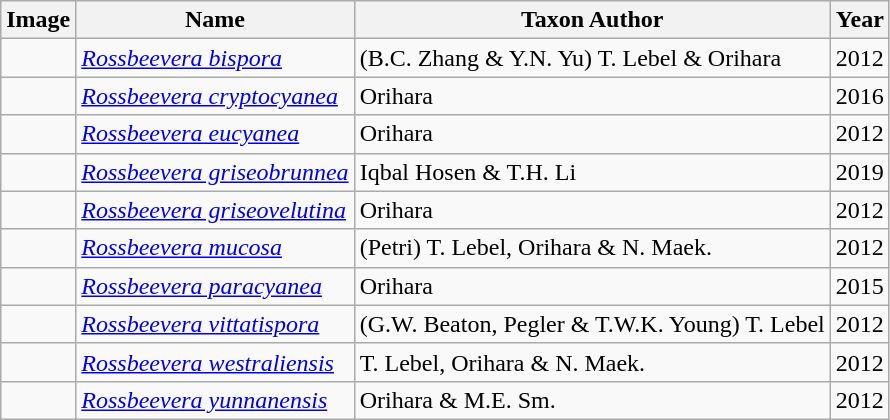<table class="wikitable sortable">
<tr>
<th>Image</th>
<th>Name</th>
<th>Taxon Author</th>
<th>Year</th>
</tr>
<tr>
<td></td>
<td><em><a href='#'>Rossbeevera bispora</a></em></td>
<td>(B.C. Zhang & Y.N. Yu) T. Lebel & Orihara</td>
<td>2012</td>
</tr>
<tr>
<td></td>
<td><em><a href='#'>Rossbeevera cryptocyanea</a></em></td>
<td>Orihara</td>
<td>2016</td>
</tr>
<tr>
<td></td>
<td><em><a href='#'>Rossbeevera eucyanea</a></em></td>
<td>Orihara</td>
<td>2012</td>
</tr>
<tr>
<td></td>
<td><em><a href='#'>Rossbeevera griseobrunnea</a></em></td>
<td>Iqbal Hosen & T.H. Li</td>
<td>2019</td>
</tr>
<tr>
<td></td>
<td><em><a href='#'>Rossbeevera griseovelutina</a></em></td>
<td>Orihara</td>
<td>2012</td>
</tr>
<tr>
<td></td>
<td><em><a href='#'>Rossbeevera mucosa</a></em></td>
<td>(Petri) T. Lebel, Orihara & N. Maek.</td>
<td>2012</td>
</tr>
<tr>
<td></td>
<td><em><a href='#'>Rossbeevera paracyanea</a></em></td>
<td>Orihara</td>
<td>2015</td>
</tr>
<tr>
<td></td>
<td><em><a href='#'>Rossbeevera vittatispora</a></em></td>
<td>(G.W. Beaton, Pegler & T.W.K. Young) T. Lebel</td>
<td>2012</td>
</tr>
<tr>
<td></td>
<td><em><a href='#'>Rossbeevera westraliensis</a></em></td>
<td>T. Lebel, Orihara & N. Maek.</td>
<td>2012</td>
</tr>
<tr>
<td></td>
<td><em><a href='#'>Rossbeevera yunnanensis</a></em></td>
<td>Orihara & M.E. Sm.</td>
<td>2012</td>
</tr>
</table>
